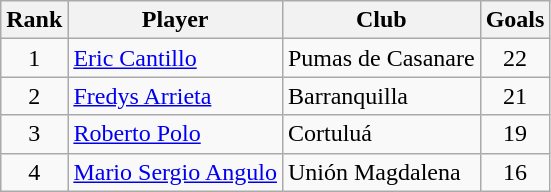<table class="wikitable" border="1">
<tr>
<th>Rank</th>
<th>Player</th>
<th>Club</th>
<th>Goals</th>
</tr>
<tr>
<td align=center>1</td>
<td> <a href='#'>Eric Cantillo</a></td>
<td>Pumas de Casanare</td>
<td align=center>22</td>
</tr>
<tr>
<td align=center>2</td>
<td> <a href='#'>Fredys Arrieta</a></td>
<td>Barranquilla</td>
<td align=center>21</td>
</tr>
<tr>
<td align=center>3</td>
<td> <a href='#'>Roberto Polo</a></td>
<td>Cortuluá</td>
<td align=center>19</td>
</tr>
<tr>
<td align=center>4</td>
<td> <a href='#'>Mario Sergio Angulo</a></td>
<td>Unión Magdalena</td>
<td align=center>16</td>
</tr>
</table>
